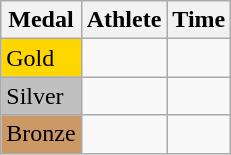<table class="wikitable">
<tr>
<th>Medal</th>
<th>Athlete</th>
<th>Time</th>
</tr>
<tr>
<td bgcolor="gold">Gold</td>
<td></td>
<td></td>
</tr>
<tr>
<td bgcolor="silver">Silver</td>
<td></td>
<td></td>
</tr>
<tr>
<td bgcolor="CC9966">Bronze</td>
<td></td>
<td></td>
</tr>
</table>
